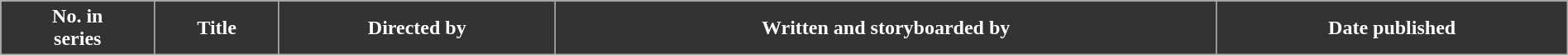<table class="wikitable plainrowheaders" style="width: 100%;">
<tr>
<th style="background: #333; color: white;">No. in<br>series</th>
<th style="background: #333; color: white;">Title</th>
<th style="background: #333; color: white;">Directed by</th>
<th style="background: #333; color: white;">Written and storyboarded by</th>
<th style="background: #333; color: white;">Date published<br>



</th>
</tr>
</table>
